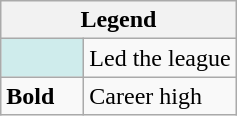<table class="wikitable mw-collapsible">
<tr>
<th colspan="2">Legend</th>
</tr>
<tr>
<td style="background:#cfecec; width:3em;"></td>
<td>Led the league</td>
</tr>
<tr>
<td><strong>Bold</strong></td>
<td>Career high</td>
</tr>
</table>
